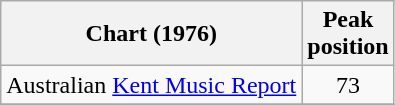<table class="wikitable sortable">
<tr>
<th>Chart (1976)</th>
<th>Peak<br>position</th>
</tr>
<tr>
<td>Australian <a href='#'>Kent Music Report</a></td>
<td style="text-align:center;">73</td>
</tr>
<tr>
</tr>
</table>
